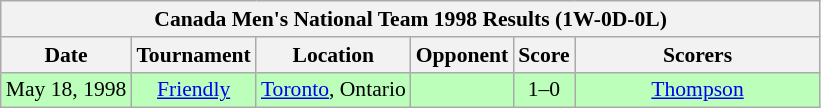<table class="wikitable collapsible collapsed" style="font-size:90%">
<tr>
<th colspan="6"><strong>Canada Men's National Team 1998 Results (1W-0D-0L)</strong></th>
</tr>
<tr>
<th>Date</th>
<th>Tournament</th>
<th>Location</th>
<th>Opponent</th>
<th>Score</th>
<th width=30%>Scorers</th>
</tr>
<tr style="background:#bfb;">
<td style="text-align: center;">May 18, 1998</td>
<td style="text-align: center;"><a href='#'>Friendly</a></td>
<td style="text-align: center;"><a href='#'>Toronto</a>, Ontario</td>
<td></td>
<td style="text-align: center;">1–0</td>
<td style="text-align: center;"><a href='#'>Thompson</a> </td>
</tr>
</table>
